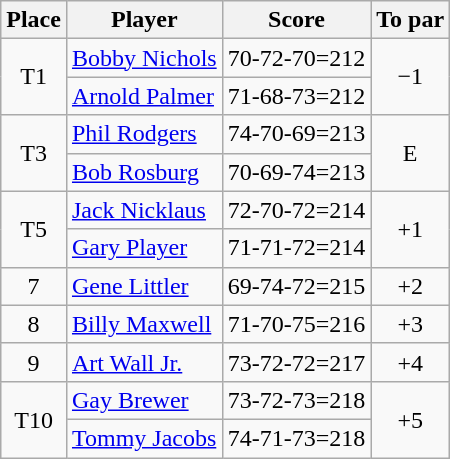<table class=wikitable>
<tr>
<th>Place</th>
<th>Player</th>
<th>Score</th>
<th>To par</th>
</tr>
<tr>
<td align=center rowspan=2>T1</td>
<td> <a href='#'>Bobby Nichols</a></td>
<td>70-72-70=212</td>
<td rowspan=2 align=center>−1</td>
</tr>
<tr>
<td> <a href='#'>Arnold Palmer</a></td>
<td>71-68-73=212</td>
</tr>
<tr>
<td rowspan=2 align=center>T3</td>
<td> <a href='#'>Phil Rodgers</a></td>
<td>74-70-69=213</td>
<td rowspan=2 align=center>E</td>
</tr>
<tr>
<td> <a href='#'>Bob Rosburg</a></td>
<td>70-69-74=213</td>
</tr>
<tr>
<td rowspan=2 align=center>T5</td>
<td> <a href='#'>Jack Nicklaus</a></td>
<td>72-70-72=214</td>
<td rowspan=2 align=center>+1</td>
</tr>
<tr>
<td> <a href='#'>Gary Player</a></td>
<td>71-71-72=214</td>
</tr>
<tr>
<td align=center>7</td>
<td> <a href='#'>Gene Littler</a></td>
<td>69-74-72=215</td>
<td align=center>+2</td>
</tr>
<tr>
<td align=center>8</td>
<td> <a href='#'>Billy Maxwell</a></td>
<td>71-70-75=216</td>
<td align=center>+3</td>
</tr>
<tr>
<td align=center>9</td>
<td> <a href='#'>Art Wall Jr.</a></td>
<td>73-72-72=217</td>
<td align=center>+4</td>
</tr>
<tr>
<td rowspan=2 align=center>T10</td>
<td> <a href='#'>Gay Brewer</a></td>
<td>73-72-73=218</td>
<td rowspan=2 align=center>+5</td>
</tr>
<tr>
<td> <a href='#'>Tommy Jacobs</a></td>
<td>74-71-73=218</td>
</tr>
</table>
